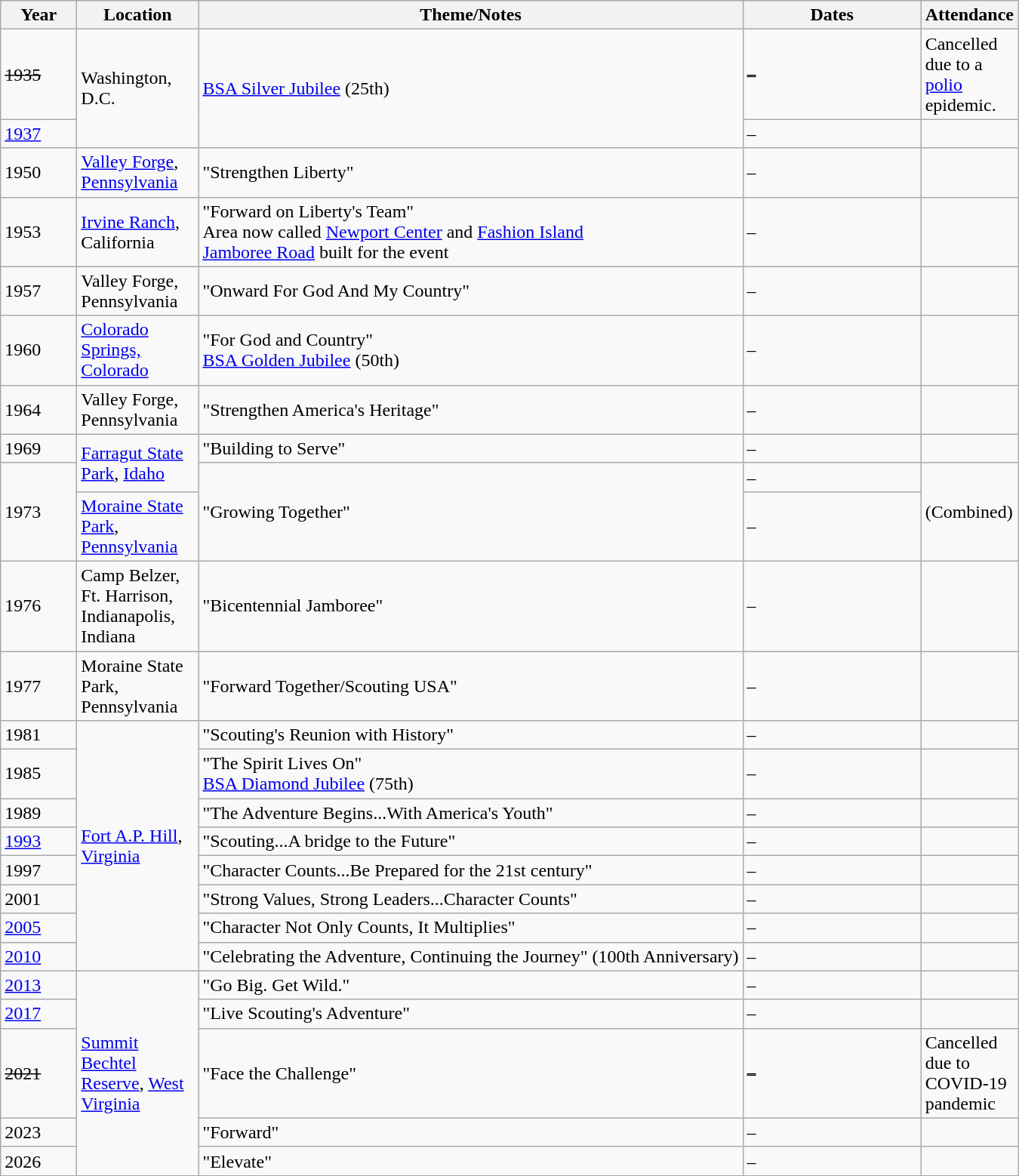<table class="wikitable">
<tr>
<th style="width:60px;">Year</th>
<th style="width:100px;">Location</th>
<th style="width:*;">Theme/Notes</th>
<th style="width:150px;">Dates</th>
<th style="width:50px;">Attendance</th>
</tr>
<tr>
<td><s>1935</s></td>
<td rowspan=2>Washington, D.C.</td>
<td rowspan=2><a href='#'>BSA Silver Jubilee</a> (25th)</td>
<td><s>–</s></td>
<td>Cancelled due to a <a href='#'>polio</a> epidemic.</td>
</tr>
<tr>
<td><a href='#'>1937</a></td>
<td>–</td>
<td></td>
</tr>
<tr>
<td>1950</td>
<td><a href='#'>Valley Forge</a>, <a href='#'>Pennsylvania</a></td>
<td>"Strengthen Liberty"</td>
<td>–</td>
<td></td>
</tr>
<tr>
<td>1953</td>
<td><a href='#'>Irvine Ranch</a>, California</td>
<td>"Forward on Liberty's Team"<br>Area now called <a href='#'>Newport Center</a> and <a href='#'>Fashion Island</a><br><a href='#'>Jamboree Road</a> built for the event</td>
<td>–</td>
<td></td>
</tr>
<tr>
<td>1957</td>
<td>Valley Forge, Pennsylvania</td>
<td>"Onward For God And My Country"</td>
<td>–</td>
<td></td>
</tr>
<tr>
<td>1960</td>
<td><a href='#'>Colorado Springs, Colorado</a></td>
<td>"For God and Country"<br><a href='#'>BSA Golden Jubilee</a> (50th)</td>
<td>–</td>
<td></td>
</tr>
<tr>
<td>1964</td>
<td>Valley Forge, Pennsylvania</td>
<td>"Strengthen America's Heritage"</td>
<td>–</td>
<td></td>
</tr>
<tr>
<td>1969</td>
<td rowspan=2><a href='#'>Farragut State Park</a>, <a href='#'>Idaho</a></td>
<td>"Building to Serve"</td>
<td>–</td>
<td></td>
</tr>
<tr>
<td rowspan=2>1973</td>
<td rowspan=2>"Growing Together"</td>
<td>–</td>
<td rowspan=2> (Combined)</td>
</tr>
<tr>
<td><a href='#'>Moraine State Park</a>, <a href='#'>Pennsylvania</a></td>
<td>–</td>
</tr>
<tr>
<td>1976</td>
<td>Camp Belzer, Ft. Harrison, Indianapolis, Indiana</td>
<td>"Bicentennial Jamboree"</td>
<td>–</td>
<td></td>
</tr>
<tr>
<td>1977</td>
<td>Moraine State Park, Pennsylvania</td>
<td>"Forward Together/Scouting USA"</td>
<td>–</td>
<td></td>
</tr>
<tr>
<td>1981</td>
<td rowspan=8><a href='#'>Fort A.P. Hill</a>, <a href='#'>Virginia</a></td>
<td>"Scouting's Reunion with History"</td>
<td>–</td>
<td></td>
</tr>
<tr>
<td>1985</td>
<td>"The Spirit Lives On"<br><a href='#'>BSA Diamond Jubilee</a> (75th)</td>
<td>–</td>
<td></td>
</tr>
<tr>
<td>1989</td>
<td>"The Adventure Begins...With America's Youth"</td>
<td>–</td>
<td></td>
</tr>
<tr>
<td><a href='#'>1993</a></td>
<td>"Scouting...A bridge to the Future"</td>
<td>–</td>
<td></td>
</tr>
<tr>
<td>1997</td>
<td>"Character Counts...Be Prepared for the 21st century"</td>
<td>–</td>
<td></td>
</tr>
<tr>
<td>2001</td>
<td>"Strong Values, Strong Leaders...Character Counts"</td>
<td>–</td>
<td></td>
</tr>
<tr>
<td><a href='#'>2005</a></td>
<td>"Character Not Only Counts, It Multiplies"</td>
<td>–</td>
<td></td>
</tr>
<tr>
<td><a href='#'>2010</a></td>
<td>"Celebrating the Adventure, Continuing the Journey" (100th Anniversary)</td>
<td>–</td>
<td></td>
</tr>
<tr>
<td><a href='#'>2013</a></td>
<td rowspan=5><a href='#'>Summit Bechtel Reserve</a>, <a href='#'>West Virginia</a></td>
<td>"Go Big. Get Wild."</td>
<td>–</td>
<td></td>
</tr>
<tr>
<td><a href='#'>2017</a></td>
<td>"Live Scouting's Adventure"</td>
<td>–</td>
<td></td>
</tr>
<tr>
<td><s>2021</s></td>
<td>"Face the Challenge"</td>
<td><s>–</s></td>
<td>Cancelled due to COVID-19 pandemic</td>
</tr>
<tr>
<td>2023</td>
<td>"Forward"</td>
<td>–</td>
<td></td>
</tr>
<tr>
<td>2026</td>
<td>"Elevate"</td>
<td>–</td>
<td></td>
</tr>
</table>
